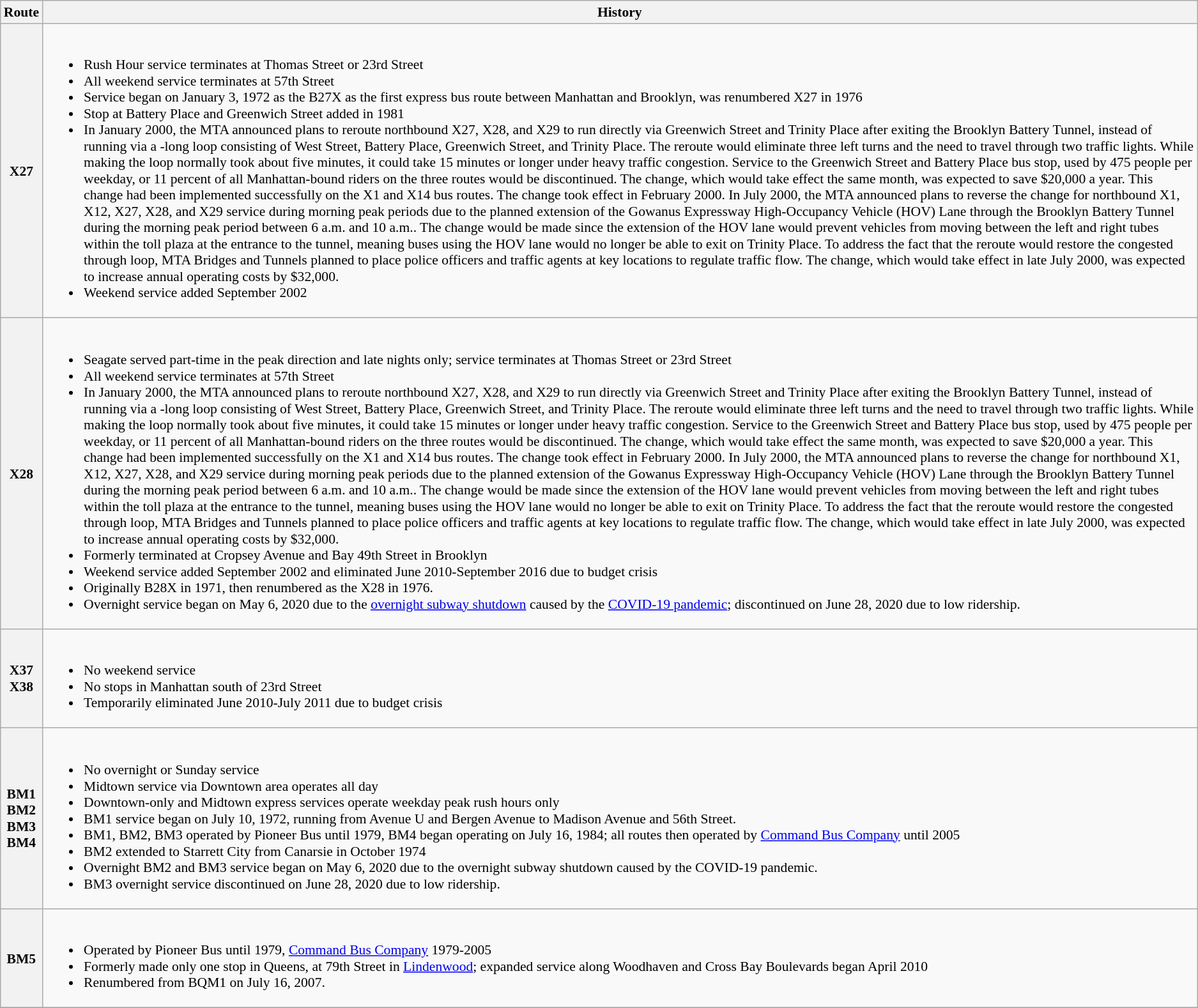<table class="wikitable" style="font-size: 90%;" |>
<tr>
<th>Route</th>
<th>History</th>
</tr>
<tr>
<th>X27</th>
<td><br><ul><li>Rush Hour service terminates at Thomas Street or 23rd Street</li><li>All weekend service terminates at 57th Street</li><li>Service began on January 3, 1972 as the B27X as the first express bus route between Manhattan and Brooklyn, was renumbered X27 in 1976</li><li>Stop at Battery Place and Greenwich Street added in 1981</li><li>In January 2000, the MTA announced plans to reroute northbound X27, X28, and X29 to run directly via Greenwich Street and Trinity Place after exiting the Brooklyn Battery Tunnel, instead of running via a -long loop consisting of West Street, Battery Place, Greenwich Street, and Trinity Place. The reroute would eliminate three left turns and the need to travel through two traffic lights. While making the loop normally took about five minutes, it could take 15 minutes or longer under heavy traffic congestion. Service to the Greenwich Street and Battery Place bus stop, used by 475 people per weekday, or 11 percent of all Manhattan-bound riders on the three routes would be discontinued. The change, which would take effect the same month, was expected to save $20,000 a year. This change had been implemented successfully on the X1 and X14 bus routes. The change took effect in February 2000. In July 2000, the MTA announced plans to reverse the change for northbound X1, X12, X27, X28, and X29 service during morning peak periods due to the planned extension of the Gowanus Expressway High-Occupancy Vehicle (HOV) Lane through the Brooklyn Battery Tunnel during the morning peak period between 6 a.m. and 10 a.m.. The change would be made since the extension of the HOV lane would prevent vehicles from moving between the left and right tubes within the toll plaza at the entrance to the tunnel, meaning buses using the HOV lane would no longer be able to exit on Trinity Place. To address the fact that the reroute would restore the  congested through loop, MTA Bridges and Tunnels planned to place police officers and traffic agents at key locations to regulate traffic flow. The change, which would take effect in late July 2000, was expected to increase annual operating costs by $32,000.</li><li>Weekend service added September 2002</li></ul></td>
</tr>
<tr>
<th>X28</th>
<td><br><ul><li>Seagate served part-time in the peak direction and late nights only; service terminates at Thomas Street or 23rd Street</li><li>All weekend service terminates at 57th Street</li><li>In January 2000, the MTA announced plans to reroute northbound X27, X28, and X29 to run directly via Greenwich Street and Trinity Place after exiting the Brooklyn Battery Tunnel, instead of running via a -long loop consisting of West Street, Battery Place, Greenwich Street, and Trinity Place. The reroute would eliminate three left turns and the need to travel through two traffic lights. While making the loop normally took about five minutes, it could take 15 minutes or longer under heavy traffic congestion. Service to the Greenwich Street and Battery Place bus stop, used by 475 people per weekday, or 11 percent of all Manhattan-bound riders on the three routes would be discontinued. The change, which would take effect the same month, was expected to save $20,000 a year. This change had been implemented successfully on the X1 and X14 bus routes. The change took effect in February 2000. In July 2000, the MTA announced plans to reverse the change for northbound X1, X12, X27, X28, and X29 service during morning peak periods due to the planned extension of the Gowanus Expressway High-Occupancy Vehicle (HOV) Lane through the Brooklyn Battery Tunnel during the morning peak period between 6 a.m. and 10 a.m.. The change would be made since the extension of the HOV lane would prevent vehicles from moving between the left and right tubes within the toll plaza at the entrance to the tunnel, meaning buses using the HOV lane would no longer be able to exit on Trinity Place. To address the fact that the reroute would restore the  congested through loop, MTA Bridges and Tunnels planned to place police officers and traffic agents at key locations to regulate traffic flow. The change, which would take effect in late July 2000, was expected to increase annual operating costs by $32,000.</li><li>Formerly terminated at Cropsey Avenue and Bay 49th Street in Brooklyn</li><li>Weekend service added September 2002 and eliminated June 2010-September 2016 due to budget crisis</li><li>Originally B28X in 1971, then renumbered as the X28 in 1976.</li><li>Overnight service began on May 6, 2020 due to the <a href='#'>overnight subway shutdown</a> caused by the <a href='#'>COVID-19 pandemic</a>; discontinued on June 28, 2020 due to low ridership.</li></ul></td>
</tr>
<tr>
<th>X37<br>X38</th>
<td><br><ul><li>No weekend service</li><li>No stops in Manhattan south of 23rd Street</li><li>Temporarily eliminated June 2010-July 2011 due to budget crisis</li></ul></td>
</tr>
<tr>
<th>BM1<br>BM2<br>BM3<br>BM4</th>
<td><br><ul><li>No overnight or Sunday service</li><li>Midtown service via Downtown area operates all day</li><li>Downtown-only and Midtown express services operate weekday peak rush hours only</li><li>BM1 service began on July 10, 1972, running from Avenue U and Bergen Avenue to Madison Avenue and 56th Street.</li><li>BM1, BM2, BM3 operated by Pioneer Bus until 1979, BM4 began operating on July 16, 1984; all routes then operated by <a href='#'>Command Bus Company</a> until 2005</li><li>BM2 extended to Starrett City from Canarsie in October 1974</li><li>Overnight BM2 and BM3 service began on May 6, 2020 due to the overnight subway shutdown caused by the COVID-19 pandemic.</li><li>BM3 overnight service discontinued on June 28, 2020 due to low ridership.</li></ul></td>
</tr>
<tr>
<th>BM5</th>
<td><br><ul><li>Operated by Pioneer Bus until 1979, <a href='#'>Command Bus Company</a> 1979-2005</li><li>Formerly made only one stop in Queens, at 79th Street in <a href='#'>Lindenwood</a>; expanded service along Woodhaven and Cross Bay Boulevards began April 2010</li><li>Renumbered from BQM1 on July 16, 2007.</li></ul></td>
</tr>
<tr>
</tr>
</table>
